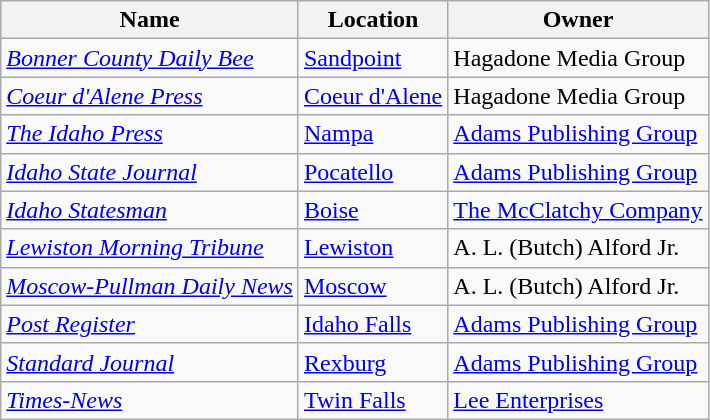<table class="wikitable">
<tr>
<th>Name</th>
<th>Location</th>
<th>Owner</th>
</tr>
<tr>
<td><em><a href='#'>Bonner County Daily Bee</a></em></td>
<td><a href='#'>Sandpoint</a></td>
<td>Hagadone Media Group</td>
</tr>
<tr>
<td><em><a href='#'>Coeur d'Alene Press</a></em></td>
<td><a href='#'>Coeur d'Alene</a></td>
<td>Hagadone Media Group</td>
</tr>
<tr>
<td><em><a href='#'>The Idaho Press</a></em></td>
<td><a href='#'>Nampa</a></td>
<td><a href='#'>Adams Publishing Group</a></td>
</tr>
<tr>
<td><em><a href='#'>Idaho State Journal</a></em></td>
<td><a href='#'>Pocatello</a></td>
<td><a href='#'>Adams Publishing Group</a></td>
</tr>
<tr>
<td><em><a href='#'>Idaho Statesman</a></em></td>
<td><a href='#'>Boise</a></td>
<td><a href='#'>The McClatchy Company</a></td>
</tr>
<tr>
<td><em><a href='#'>Lewiston Morning Tribune</a></em></td>
<td><a href='#'>Lewiston</a></td>
<td>A. L. (Butch) Alford Jr.</td>
</tr>
<tr>
<td><em><a href='#'>Moscow-Pullman Daily News</a></em></td>
<td><a href='#'>Moscow</a></td>
<td>A. L. (Butch) Alford Jr.</td>
</tr>
<tr>
<td><em><a href='#'>Post Register</a></em></td>
<td><a href='#'>Idaho Falls</a></td>
<td><a href='#'>Adams Publishing Group</a></td>
</tr>
<tr>
<td><em><a href='#'>Standard Journal</a></em></td>
<td><a href='#'>Rexburg</a></td>
<td><a href='#'>Adams Publishing Group</a></td>
</tr>
<tr>
<td><em><a href='#'>Times-News</a></em></td>
<td><a href='#'>Twin Falls</a></td>
<td><a href='#'>Lee Enterprises</a></td>
</tr>
</table>
